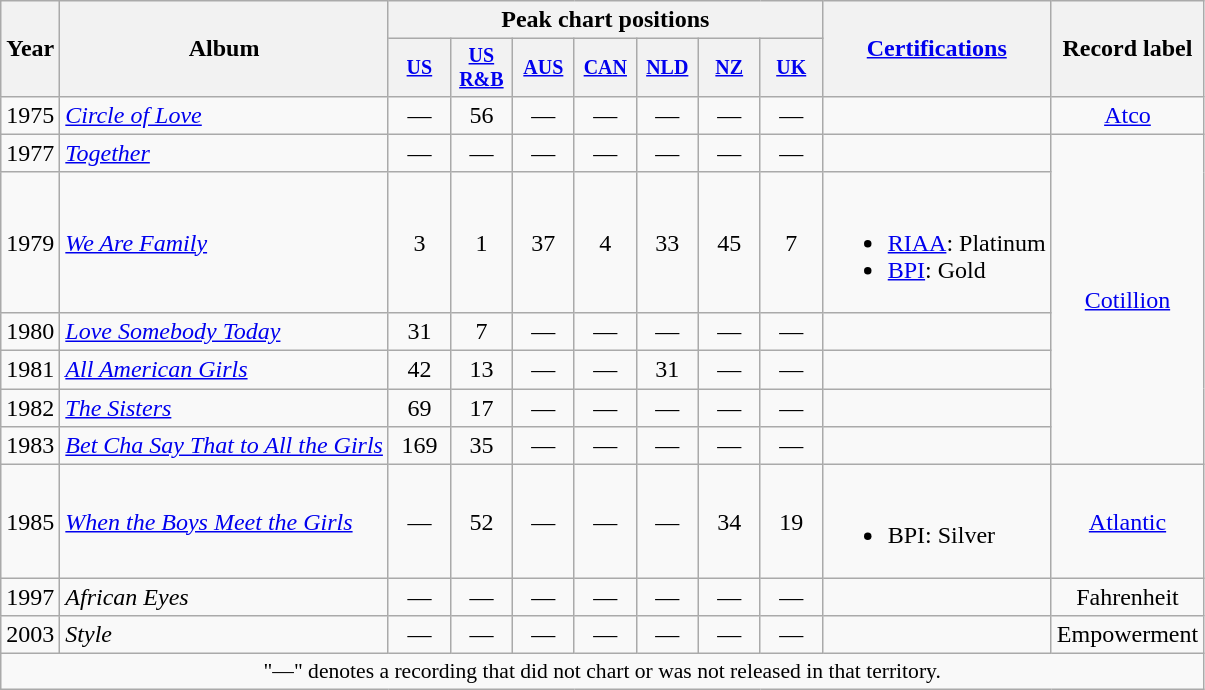<table class="wikitable" style="text-align:center;">
<tr>
<th rowspan="2">Year</th>
<th rowspan="2">Album</th>
<th colspan="7">Peak chart positions</th>
<th rowspan="2"><a href='#'>Certifications</a></th>
<th rowspan="2">Record label</th>
</tr>
<tr style="font-size:smaller;">
<th width="35"><a href='#'>US</a><br></th>
<th width="35"><a href='#'>US<br>R&B</a><br></th>
<th width="35"><a href='#'>AUS</a><br></th>
<th width="35"><a href='#'>CAN</a><br></th>
<th width="35"><a href='#'>NLD</a><br></th>
<th width="35"><a href='#'>NZ</a><br></th>
<th width="35"><a href='#'>UK</a><br></th>
</tr>
<tr>
<td rowspan="1">1975</td>
<td align="left"><em><a href='#'>Circle of Love</a></em></td>
<td>—</td>
<td>56</td>
<td>—</td>
<td>—</td>
<td>—</td>
<td>—</td>
<td>—</td>
<td align=left></td>
<td rowspan="1"><a href='#'>Atco</a></td>
</tr>
<tr>
<td rowspan="1">1977</td>
<td align="left"><em><a href='#'>Together</a></em></td>
<td>—</td>
<td>—</td>
<td>—</td>
<td>—</td>
<td>—</td>
<td>—</td>
<td>—</td>
<td align=left></td>
<td rowspan="6"><a href='#'>Cotillion</a></td>
</tr>
<tr>
<td rowspan="1">1979</td>
<td align="left"><em><a href='#'>We Are Family</a></em></td>
<td>3</td>
<td>1</td>
<td>37</td>
<td>4</td>
<td>33</td>
<td>45</td>
<td>7</td>
<td align=left><br><ul><li><a href='#'>RIAA</a>: Platinum</li><li><a href='#'>BPI</a>: Gold</li></ul></td>
</tr>
<tr>
<td rowspan="1">1980</td>
<td align="left"><em><a href='#'>Love Somebody Today</a></em></td>
<td>31</td>
<td>7</td>
<td>—</td>
<td>—</td>
<td>—</td>
<td>—</td>
<td>—</td>
<td align=left></td>
</tr>
<tr>
<td rowspan="1">1981</td>
<td align="left"><em><a href='#'>All American Girls</a></em></td>
<td>42</td>
<td>13</td>
<td>—</td>
<td>—</td>
<td>31</td>
<td>—</td>
<td>—</td>
<td align=left></td>
</tr>
<tr>
<td rowspan="1">1982</td>
<td align="left"><em><a href='#'>The Sisters</a></em></td>
<td>69</td>
<td>17</td>
<td>—</td>
<td>—</td>
<td>—</td>
<td>—</td>
<td>—</td>
<td align=left></td>
</tr>
<tr>
<td rowspan="1">1983</td>
<td align="left"><em><a href='#'>Bet Cha Say That to All the Girls</a></em></td>
<td>169</td>
<td>35</td>
<td>—</td>
<td>—</td>
<td>—</td>
<td>—</td>
<td>—</td>
<td align=left></td>
</tr>
<tr>
<td rowspan="1">1985</td>
<td align="left"><em><a href='#'>When the Boys Meet the Girls</a></em></td>
<td>—</td>
<td>52</td>
<td>—</td>
<td>—</td>
<td>—</td>
<td>34</td>
<td>19</td>
<td align=left><br><ul><li>BPI: Silver</li></ul></td>
<td rowspan="1"><a href='#'>Atlantic</a></td>
</tr>
<tr>
<td rowspan="1">1997</td>
<td align="left"><em>African Eyes</em></td>
<td>—</td>
<td>—</td>
<td>—</td>
<td>—</td>
<td>—</td>
<td>—</td>
<td>—</td>
<td align=left></td>
<td rowspan="1">Fahrenheit</td>
</tr>
<tr>
<td rowspan="1">2003</td>
<td align="left"><em>Style</em></td>
<td>—</td>
<td>—</td>
<td>—</td>
<td>—</td>
<td>—</td>
<td>—</td>
<td>—</td>
<td align=left></td>
<td rowspan="1">Empowerment</td>
</tr>
<tr>
<td colspan="15" style="font-size:90%">"—" denotes a recording that did not chart or was not released in that territory.</td>
</tr>
</table>
